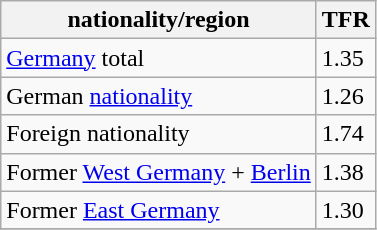<table class="wikitable sortable">
<tr>
<th>nationality/region</th>
<th>TFR</th>
</tr>
<tr>
<td><a href='#'>Germany</a> total</td>
<td>1.35</td>
</tr>
<tr>
<td>German <a href='#'>nationality</a></td>
<td>1.26</td>
</tr>
<tr>
<td>Foreign nationality</td>
<td>1.74</td>
</tr>
<tr>
<td>Former <a href='#'>West Germany</a> + <a href='#'>Berlin</a></td>
<td>1.38</td>
</tr>
<tr>
<td>Former <a href='#'>East Germany</a></td>
<td>1.30</td>
</tr>
<tr>
</tr>
</table>
